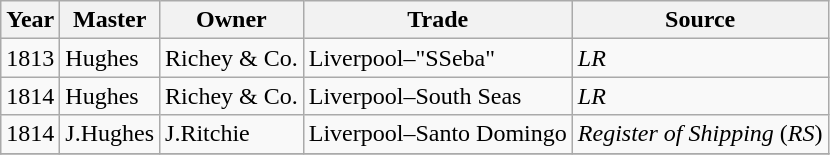<table class=" wikitable">
<tr>
<th>Year</th>
<th>Master</th>
<th>Owner</th>
<th>Trade</th>
<th>Source</th>
</tr>
<tr>
<td>1813</td>
<td>Hughes</td>
<td>Richey & Co.</td>
<td>Liverpool–"SSeba"</td>
<td><em>LR</em></td>
</tr>
<tr>
<td>1814</td>
<td>Hughes</td>
<td>Richey & Co.</td>
<td>Liverpool–South Seas</td>
<td><em>LR</em></td>
</tr>
<tr>
<td>1814</td>
<td>J.Hughes</td>
<td>J.Ritchie</td>
<td>Liverpool–Santo Domingo</td>
<td><em>Register of Shipping</em> (<em>RS</em>)</td>
</tr>
<tr>
</tr>
</table>
